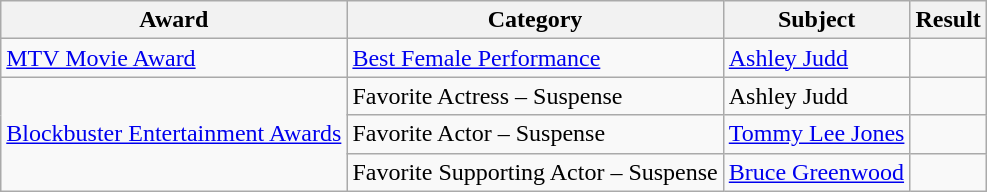<table class="wikitable">
<tr>
<th>Award</th>
<th>Category</th>
<th>Subject</th>
<th>Result</th>
</tr>
<tr>
<td><a href='#'>MTV Movie Award</a></td>
<td><a href='#'>Best Female Performance</a></td>
<td><a href='#'>Ashley Judd</a></td>
<td></td>
</tr>
<tr>
<td rowspan=3><a href='#'>Blockbuster Entertainment Awards</a></td>
<td>Favorite Actress – Suspense</td>
<td>Ashley Judd</td>
<td></td>
</tr>
<tr>
<td>Favorite Actor – Suspense</td>
<td><a href='#'>Tommy Lee Jones</a></td>
<td></td>
</tr>
<tr>
<td>Favorite Supporting Actor – Suspense</td>
<td><a href='#'>Bruce Greenwood</a></td>
<td></td>
</tr>
</table>
